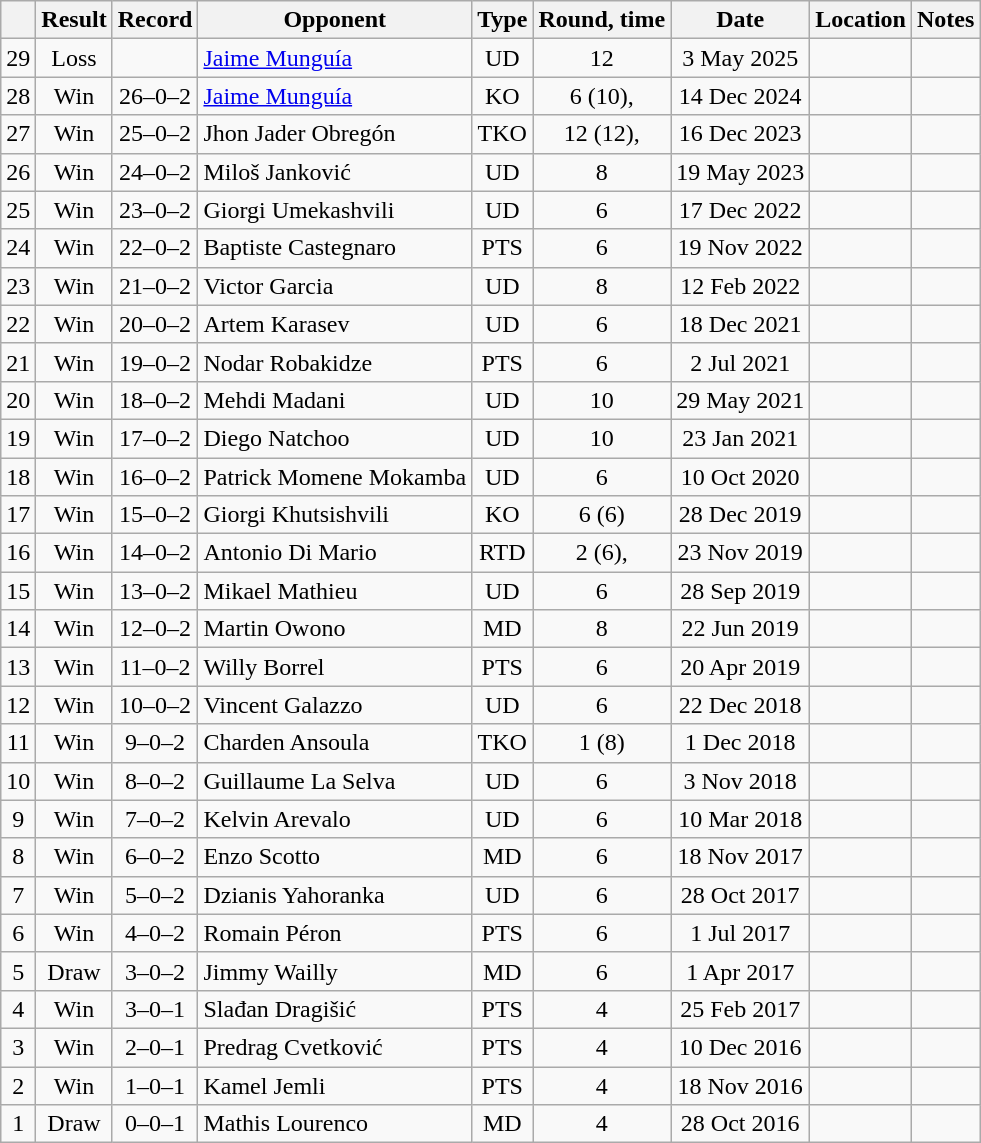<table class="wikitable" style="text-align:center">
<tr>
<th></th>
<th>Result</th>
<th>Record</th>
<th>Opponent</th>
<th>Type</th>
<th>Round, time</th>
<th>Date</th>
<th>Location</th>
<th>Notes</th>
</tr>
<tr>
<td>29</td>
<td>Loss</td>
<td></td>
<td style="text-align:left;"><a href='#'>Jaime Munguía</a></td>
<td>UD</td>
<td>12</td>
<td>3 May 2025</td>
<td style="text-align:left;"></td>
<td></td>
</tr>
<tr>
<td>28</td>
<td>Win</td>
<td>26–0–2</td>
<td style="text-align:left;"><a href='#'>Jaime Munguía</a></td>
<td>KO</td>
<td>6 (10), </td>
<td>14 Dec 2024</td>
<td style="text-align:left;"></td>
<td></td>
</tr>
<tr>
<td>27</td>
<td>Win</td>
<td>25–0–2</td>
<td style="text-align:left;">Jhon Jader Obregón</td>
<td>TKO</td>
<td>12 (12), </td>
<td>16 Dec 2023</td>
<td style="text-align:left;"></td>
<td style="text-align:left;"></td>
</tr>
<tr>
<td>26</td>
<td>Win</td>
<td>24–0–2</td>
<td style="text-align:left;">Miloš Janković</td>
<td>UD</td>
<td>8</td>
<td>19 May 2023</td>
<td style="text-align:left;"></td>
<td></td>
</tr>
<tr>
<td>25</td>
<td>Win</td>
<td>23–0–2</td>
<td style="text-align:left;">Giorgi Umekashvili</td>
<td>UD</td>
<td>6</td>
<td>17 Dec 2022</td>
<td style="text-align:left;"></td>
<td></td>
</tr>
<tr>
<td>24</td>
<td>Win</td>
<td>22–0–2</td>
<td style="text-align:left;">Baptiste Castegnaro</td>
<td>PTS</td>
<td>6</td>
<td>19 Nov 2022</td>
<td style="text-align:left;"></td>
<td></td>
</tr>
<tr>
<td>23</td>
<td>Win</td>
<td>21–0–2</td>
<td style="text-align:left;">Victor Garcia</td>
<td>UD</td>
<td>8</td>
<td>12 Feb 2022</td>
<td style="text-align:left;"></td>
<td></td>
</tr>
<tr>
<td>22</td>
<td>Win</td>
<td>20–0–2</td>
<td style="text-align:left;">Artem Karasev</td>
<td>UD</td>
<td>6</td>
<td>18 Dec 2021</td>
<td style="text-align:left;"></td>
<td></td>
</tr>
<tr>
<td>21</td>
<td>Win</td>
<td>19–0–2</td>
<td style="text-align:left;">Nodar Robakidze</td>
<td>PTS</td>
<td>6</td>
<td>2 Jul 2021</td>
<td style="text-align:left;"></td>
<td></td>
</tr>
<tr>
<td>20</td>
<td>Win</td>
<td>18–0–2</td>
<td style="text-align:left;">Mehdi Madani</td>
<td>UD</td>
<td>10</td>
<td>29 May 2021</td>
<td style="text-align:left;"></td>
<td style="text-align:left;"></td>
</tr>
<tr>
<td>19</td>
<td>Win</td>
<td>17–0–2</td>
<td style="text-align:left;">Diego Natchoo</td>
<td>UD</td>
<td>10</td>
<td>23 Jan 2021</td>
<td style="text-align:left;"></td>
<td style="text-align:left;"></td>
</tr>
<tr>
<td>18</td>
<td>Win</td>
<td>16–0–2</td>
<td style="text-align:left;">Patrick Momene Mokamba</td>
<td>UD</td>
<td>6</td>
<td>10 Oct 2020</td>
<td style="text-align:left;"></td>
<td></td>
</tr>
<tr>
<td>17</td>
<td>Win</td>
<td>15–0–2</td>
<td style="text-align:left;">Giorgi Khutsishvili</td>
<td>KO</td>
<td>6 (6)</td>
<td>28 Dec 2019</td>
<td style="text-align:left;"></td>
<td></td>
</tr>
<tr>
<td>16</td>
<td>Win</td>
<td>14–0–2</td>
<td style="text-align:left;">Antonio Di Mario</td>
<td>RTD</td>
<td>2 (6), </td>
<td>23 Nov 2019</td>
<td style="text-align:left;"></td>
<td></td>
</tr>
<tr>
<td>15</td>
<td>Win</td>
<td>13–0–2</td>
<td style="text-align:left;">Mikael Mathieu</td>
<td>UD</td>
<td>6</td>
<td>28 Sep 2019</td>
<td style="text-align:left;"></td>
<td></td>
</tr>
<tr>
<td>14</td>
<td>Win</td>
<td>12–0–2</td>
<td style="text-align:left;">Martin Owono</td>
<td>MD</td>
<td>8</td>
<td>22 Jun 2019</td>
<td style="text-align:left;"></td>
<td></td>
</tr>
<tr>
<td>13</td>
<td>Win</td>
<td>11–0–2</td>
<td style="text-align:left;">Willy Borrel</td>
<td>PTS</td>
<td>6</td>
<td>20 Apr 2019</td>
<td style="text-align:left;"></td>
<td></td>
</tr>
<tr>
<td>12</td>
<td>Win</td>
<td>10–0–2</td>
<td style="text-align:left;">Vincent Galazzo</td>
<td>UD</td>
<td>6</td>
<td>22 Dec 2018</td>
<td style="text-align:left;"></td>
<td></td>
</tr>
<tr>
<td>11</td>
<td>Win</td>
<td>9–0–2</td>
<td style="text-align:left;">Charden Ansoula</td>
<td>TKO</td>
<td>1 (8)</td>
<td>1 Dec 2018</td>
<td style="text-align:left;"></td>
<td></td>
</tr>
<tr>
<td>10</td>
<td>Win</td>
<td>8–0–2</td>
<td style="text-align:left;">Guillaume La Selva</td>
<td>UD</td>
<td>6</td>
<td>3 Nov 2018</td>
<td style="text-align:left;"></td>
<td></td>
</tr>
<tr>
<td>9</td>
<td>Win</td>
<td>7–0–2</td>
<td style="text-align:left;">Kelvin Arevalo</td>
<td>UD</td>
<td>6</td>
<td>10 Mar 2018</td>
<td style="text-align:left;"></td>
<td></td>
</tr>
<tr>
<td>8</td>
<td>Win</td>
<td>6–0–2</td>
<td style="text-align:left;">Enzo Scotto</td>
<td>MD</td>
<td>6</td>
<td>18 Nov 2017</td>
<td style="text-align:left;"></td>
<td></td>
</tr>
<tr>
<td>7</td>
<td>Win</td>
<td>5–0–2</td>
<td style="text-align:left;">Dzianis Yahoranka</td>
<td>UD</td>
<td>6</td>
<td>28 Oct 2017</td>
<td style="text-align:left;"></td>
<td></td>
</tr>
<tr>
<td>6</td>
<td>Win</td>
<td>4–0–2</td>
<td style="text-align:left;">Romain Péron</td>
<td>PTS</td>
<td>6</td>
<td>1 Jul 2017</td>
<td style="text-align:left;"></td>
<td></td>
</tr>
<tr>
<td>5</td>
<td>Draw</td>
<td>3–0–2</td>
<td style="text-align:left;">Jimmy Wailly</td>
<td>MD</td>
<td>6</td>
<td>1 Apr 2017</td>
<td style="text-align:left;"></td>
<td></td>
</tr>
<tr>
<td>4</td>
<td>Win</td>
<td>3–0–1</td>
<td style="text-align:left;">Slađan Dragišić</td>
<td>PTS</td>
<td>4</td>
<td>25 Feb 2017</td>
<td style="text-align:left;"></td>
<td></td>
</tr>
<tr>
<td>3</td>
<td>Win</td>
<td>2–0–1</td>
<td style="text-align:left;">Predrag Cvetković</td>
<td>PTS</td>
<td>4</td>
<td>10 Dec 2016</td>
<td style="text-align:left;"></td>
<td></td>
</tr>
<tr>
<td>2</td>
<td>Win</td>
<td>1–0–1</td>
<td style="text-align:left;">Kamel Jemli</td>
<td>PTS</td>
<td>4</td>
<td>18 Nov 2016</td>
<td style="text-align:left;"></td>
<td></td>
</tr>
<tr>
<td>1</td>
<td>Draw</td>
<td>0–0–1</td>
<td style="text-align:left;">Mathis Lourenco</td>
<td>MD</td>
<td>4</td>
<td>28 Oct 2016</td>
<td style="text-align:left;"></td>
<td></td>
</tr>
</table>
